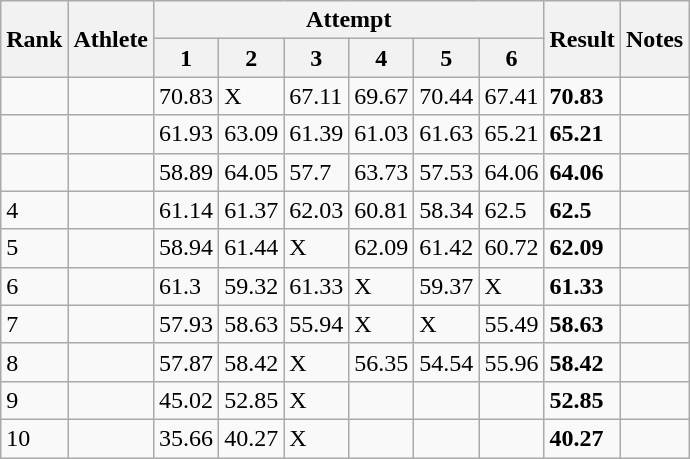<table class='wikitable'>
<tr>
<th rowspan=2>Rank</th>
<th rowspan=2>Athlete</th>
<th colspan=6>Attempt</th>
<th rowspan=2>Result</th>
<th rowspan=2>Notes</th>
</tr>
<tr>
<th>1</th>
<th>2</th>
<th>3</th>
<th>4</th>
<th>5</th>
<th>6</th>
</tr>
<tr>
<td></td>
<td align=left></td>
<td>70.83</td>
<td>X</td>
<td>67.11</td>
<td>69.67</td>
<td>70.44</td>
<td>67.41</td>
<td><strong> 70.83 </strong></td>
<td></td>
</tr>
<tr>
<td></td>
<td align=left></td>
<td>61.93</td>
<td>63.09</td>
<td>61.39</td>
<td>61.03</td>
<td>61.63</td>
<td>65.21</td>
<td><strong> 65.21 </strong></td>
<td></td>
</tr>
<tr>
<td></td>
<td align=left></td>
<td>58.89</td>
<td>64.05</td>
<td>57.7</td>
<td>63.73</td>
<td>57.53</td>
<td>64.06</td>
<td><strong> 64.06 </strong></td>
<td></td>
</tr>
<tr>
<td>4</td>
<td align=left></td>
<td>61.14</td>
<td>61.37</td>
<td>62.03</td>
<td>60.81</td>
<td>58.34</td>
<td>62.5</td>
<td><strong>  62.5 </strong></td>
<td></td>
</tr>
<tr>
<td>5</td>
<td align=left></td>
<td>58.94</td>
<td>61.44</td>
<td>X</td>
<td>62.09</td>
<td>61.42</td>
<td>60.72</td>
<td><strong> 62.09  </strong></td>
<td></td>
</tr>
<tr>
<td>6</td>
<td align=left></td>
<td>61.3</td>
<td>59.32</td>
<td>61.33</td>
<td>X</td>
<td>59.37</td>
<td>X</td>
<td><strong> 61.33 </strong></td>
<td></td>
</tr>
<tr>
<td>7</td>
<td align=left></td>
<td>57.93</td>
<td>58.63</td>
<td>55.94</td>
<td>X</td>
<td>X</td>
<td>55.49</td>
<td><strong> 58.63 </strong></td>
<td></td>
</tr>
<tr>
<td>8</td>
<td align=left></td>
<td>57.87</td>
<td>58.42</td>
<td>X</td>
<td>56.35</td>
<td>54.54</td>
<td>55.96</td>
<td><strong> 58.42 </strong></td>
<td></td>
</tr>
<tr>
<td>9</td>
<td align=left></td>
<td>45.02</td>
<td>52.85</td>
<td>X</td>
<td></td>
<td></td>
<td></td>
<td><strong> 52.85 </strong></td>
<td></td>
</tr>
<tr>
<td>10</td>
<td align=left></td>
<td>35.66</td>
<td>40.27</td>
<td>X</td>
<td></td>
<td></td>
<td></td>
<td><strong> 40.27 </strong></td>
<td></td>
</tr>
</table>
